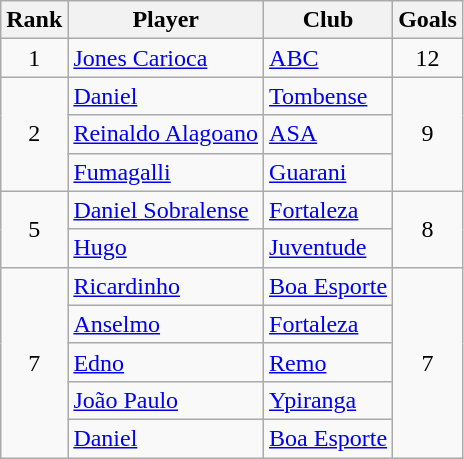<table class="wikitable" style="text-align:center">
<tr>
<th>Rank</th>
<th>Player</th>
<th>Club</th>
<th>Goals</th>
</tr>
<tr>
<td>1</td>
<td align="left"><a href='#'>Jones Carioca</a></td>
<td align="left"><a href='#'>ABC</a></td>
<td>12</td>
</tr>
<tr>
<td rowspan="3">2</td>
<td align="left"><a href='#'>Daniel</a></td>
<td align="left"><a href='#'>Tombense</a></td>
<td rowspan="3">9</td>
</tr>
<tr>
<td align="left"><a href='#'>Reinaldo Alagoano</a></td>
<td align="left"><a href='#'>ASA</a></td>
</tr>
<tr>
<td align="left"><a href='#'>Fumagalli</a></td>
<td align="left"><a href='#'>Guarani</a></td>
</tr>
<tr>
<td rowspan="2">5</td>
<td align="left"><a href='#'>Daniel Sobralense</a></td>
<td align="left"><a href='#'>Fortaleza</a></td>
<td rowspan="2">8</td>
</tr>
<tr>
<td align="left"><a href='#'>Hugo</a></td>
<td align="left"><a href='#'>Juventude</a></td>
</tr>
<tr>
<td rowspan="5">7</td>
<td align="left"><a href='#'>Ricardinho</a></td>
<td align="left"><a href='#'>Boa Esporte</a></td>
<td rowspan="5">7</td>
</tr>
<tr>
<td align="left"><a href='#'>Anselmo</a></td>
<td align="left"><a href='#'>Fortaleza</a></td>
</tr>
<tr>
<td align="left"><a href='#'>Edno</a></td>
<td align="left"><a href='#'>Remo</a></td>
</tr>
<tr>
<td align="left"><a href='#'>João Paulo</a></td>
<td align="left"><a href='#'>Ypiranga</a></td>
</tr>
<tr>
<td align="left"><a href='#'>Daniel</a></td>
<td align="left"><a href='#'>Boa Esporte</a></td>
</tr>
</table>
